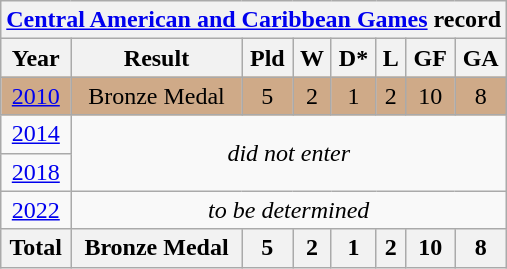<table class="wikitable" style="text-align: center;">
<tr>
<th colspan=8><a href='#'>Central American and Caribbean Games</a> record</th>
</tr>
<tr>
<th>Year</th>
<th>Result</th>
<th>Pld</th>
<th>W</th>
<th>D*</th>
<th>L</th>
<th>GF</th>
<th>GA</th>
</tr>
<tr bgcolor=cfaa88>
<td> <a href='#'>2010</a></td>
<td>Bronze Medal</td>
<td>5</td>
<td>2</td>
<td>1</td>
<td>2</td>
<td>10</td>
<td>8</td>
</tr>
<tr>
<td> <a href='#'>2014</a></td>
<td colspan=7 rowspan=2><em>did not enter</em></td>
</tr>
<tr>
<td> <a href='#'>2018</a></td>
</tr>
<tr>
<td> <a href='#'>2022</a></td>
<td colspan=8><em>to be determined</em></td>
</tr>
<tr>
<th>Total</th>
<th>Bronze Medal</th>
<th>5</th>
<th>2</th>
<th>1</th>
<th>2</th>
<th>10</th>
<th>8</th>
</tr>
</table>
